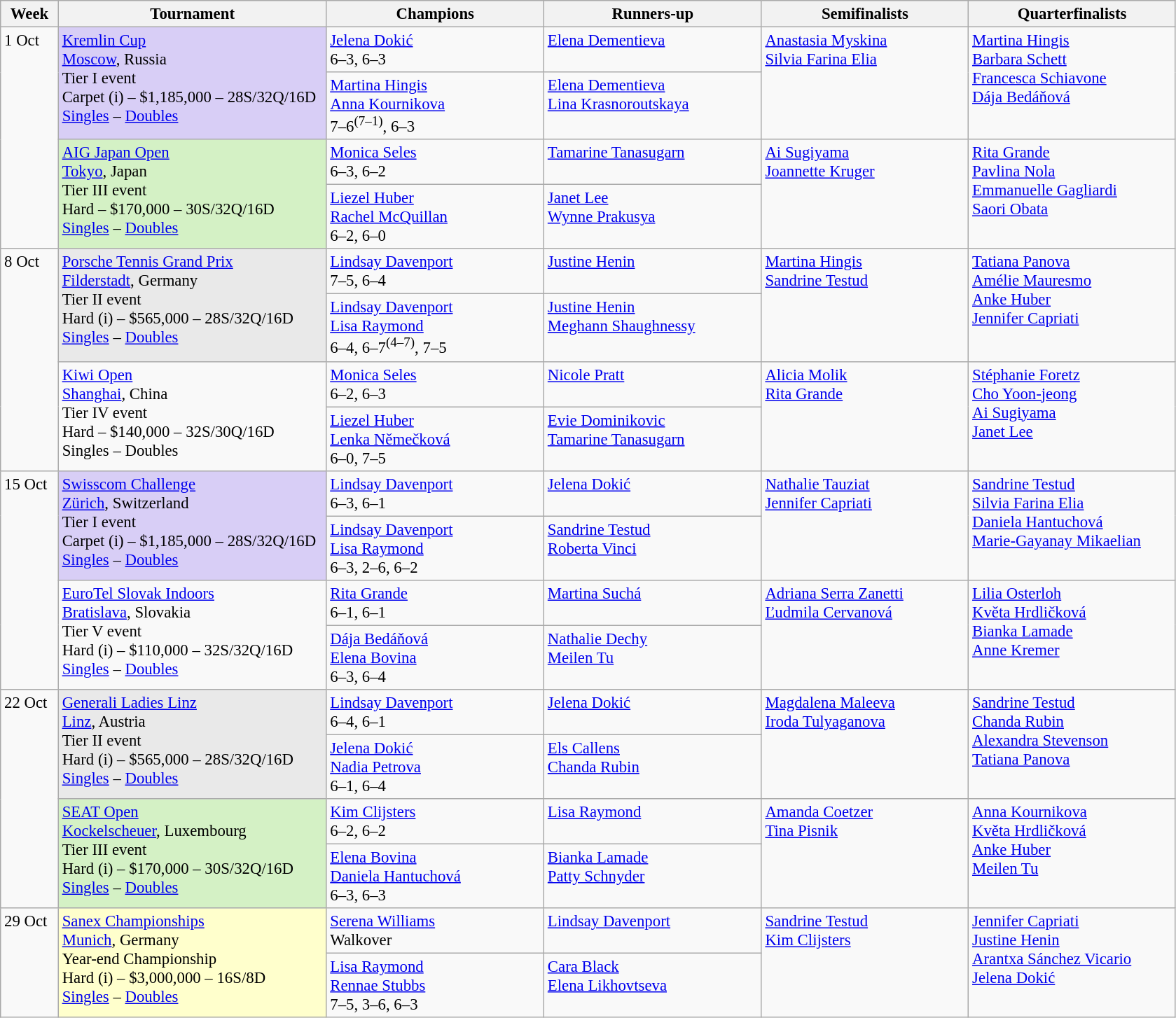<table class=wikitable style=font-size:95%>
<tr>
<th style="width:48px;">Week</th>
<th style="width:248px;">Tournament</th>
<th style="width:200px;">Champions</th>
<th style="width:200px;">Runners-up</th>
<th style="width:190px;">Semifinalists</th>
<th style="width:190px;">Quarterfinalists</th>
</tr>
<tr valign="top">
<td rowspan=4>1 Oct</td>
<td rowspan=2 bgcolor=#d8cef6><a href='#'>Kremlin Cup</a><br> <a href='#'>Moscow</a>, Russia <br>Tier I event<br>Carpet (i) – $1,185,000 – 28S/32Q/16D<br><a href='#'>Singles</a> – <a href='#'>Doubles</a></td>
<td> <a href='#'>Jelena Dokić</a>  <br> 6–3, 6–3</td>
<td> <a href='#'>Elena Dementieva</a></td>
<td rowspan=2> <a href='#'>Anastasia Myskina</a><br> <a href='#'>Silvia Farina Elia</a></td>
<td rowspan=2> <a href='#'>Martina Hingis</a>  <br>  <a href='#'>Barbara Schett</a> <br> <a href='#'>Francesca Schiavone</a><br>   <a href='#'>Dája Bedáňová</a></td>
</tr>
<tr valign="top">
<td> <a href='#'>Martina Hingis</a> <br>  <a href='#'>Anna Kournikova</a> <br>7–6<sup>(7–1)</sup>, 6–3</td>
<td> <a href='#'>Elena Dementieva</a> <br>  <a href='#'>Lina Krasnoroutskaya</a></td>
</tr>
<tr valign="top">
<td rowspan=2 bgcolor=#D4F1C5><a href='#'>AIG Japan Open</a><br> <a href='#'>Tokyo</a>, Japan <br>Tier III event<br>Hard – $170,000 – 30S/32Q/16D<br><a href='#'>Singles</a> – <a href='#'>Doubles</a></td>
<td> <a href='#'>Monica Seles</a>  <br> 6–3, 6–2</td>
<td> <a href='#'>Tamarine Tanasugarn</a></td>
<td rowspan=2> <a href='#'>Ai Sugiyama</a><br> <a href='#'>Joannette Kruger</a></td>
<td rowspan=2> <a href='#'>Rita Grande</a>  <br>  <a href='#'>Pavlina Nola</a> <br> <a href='#'>Emmanuelle Gagliardi</a><br>   <a href='#'>Saori Obata</a></td>
</tr>
<tr valign="top">
<td> <a href='#'>Liezel Huber</a> <br>  <a href='#'>Rachel McQuillan</a> <br>6–2, 6–0</td>
<td> <a href='#'>Janet Lee</a> <br>  <a href='#'>Wynne Prakusya</a></td>
</tr>
<tr valign="top">
<td rowspan=4>8 Oct</td>
<td rowspan=2 style="background:#e9e9e9;"><a href='#'>Porsche Tennis Grand Prix</a><br> <a href='#'>Filderstadt</a>, Germany <br>Tier II event<br>Hard (i) – $565,000 – 28S/32Q/16D<br><a href='#'>Singles</a> – <a href='#'>Doubles</a></td>
<td> <a href='#'>Lindsay Davenport</a>  <br> 7–5, 6–4</td>
<td> <a href='#'>Justine Henin</a></td>
<td rowspan=2> <a href='#'>Martina Hingis</a><br> <a href='#'>Sandrine Testud</a></td>
<td rowspan=2> <a href='#'>Tatiana Panova</a>  <br>  <a href='#'>Amélie Mauresmo</a> <br> <a href='#'>Anke Huber</a><br>   <a href='#'>Jennifer Capriati</a></td>
</tr>
<tr valign="top">
<td> <a href='#'>Lindsay Davenport</a> <br>  <a href='#'>Lisa Raymond</a> <br>6–4, 6–7<sup>(4–7)</sup>, 7–5</td>
<td> <a href='#'>Justine Henin</a> <br>  <a href='#'>Meghann Shaughnessy</a></td>
</tr>
<tr valign="top">
<td rowspan=2><a href='#'>Kiwi Open</a><br> <a href='#'>Shanghai</a>, China <br>Tier IV event<br>Hard – $140,000 – 32S/30Q/16D<br>Singles – Doubles</td>
<td> <a href='#'>Monica Seles</a> <br> 6–2, 6–3</td>
<td> <a href='#'>Nicole Pratt</a></td>
<td rowspan=2> <a href='#'>Alicia Molik</a><br> <a href='#'>Rita Grande</a></td>
<td rowspan=2> <a href='#'>Stéphanie Foretz</a>  <br>  <a href='#'>Cho Yoon-jeong</a> <br> <a href='#'>Ai Sugiyama</a><br>   <a href='#'>Janet Lee</a></td>
</tr>
<tr valign="top">
<td> <a href='#'>Liezel Huber</a> <br>  <a href='#'>Lenka Němečková</a> <br>6–0, 7–5</td>
<td> <a href='#'>Evie Dominikovic</a> <br>  <a href='#'>Tamarine Tanasugarn</a></td>
</tr>
<tr valign="top">
<td rowspan=4>15 Oct</td>
<td rowspan=2 bgcolor=#d8cef6><a href='#'>Swisscom Challenge</a><br> <a href='#'>Zürich</a>, Switzerland <br>Tier I event<br>Carpet (i) – $1,185,000 – 28S/32Q/16D<br><a href='#'>Singles</a> – <a href='#'>Doubles</a></td>
<td> <a href='#'>Lindsay Davenport</a>  <br> 6–3, 6–1</td>
<td> <a href='#'>Jelena Dokić</a></td>
<td rowspan=2> <a href='#'>Nathalie Tauziat</a><br> <a href='#'>Jennifer Capriati</a></td>
<td rowspan=2> <a href='#'>Sandrine Testud</a>  <br>  <a href='#'>Silvia Farina Elia</a> <br> <a href='#'>Daniela Hantuchová</a><br>   <a href='#'>Marie-Gayanay Mikaelian</a></td>
</tr>
<tr valign="top">
<td> <a href='#'>Lindsay Davenport</a> <br>  <a href='#'>Lisa Raymond</a> <br>6–3, 2–6, 6–2</td>
<td> <a href='#'>Sandrine Testud</a> <br>  <a href='#'>Roberta Vinci</a></td>
</tr>
<tr valign="top">
<td rowspan=2><a href='#'>EuroTel Slovak Indoors</a><br> <a href='#'>Bratislava</a>, Slovakia <br>Tier V event<br>Hard (i) – $110,000 – 32S/32Q/16D<br><a href='#'>Singles</a> – <a href='#'>Doubles</a></td>
<td> <a href='#'>Rita Grande</a>  <br> 6–1, 6–1</td>
<td> <a href='#'>Martina Suchá</a></td>
<td rowspan=2> <a href='#'>Adriana Serra Zanetti</a><br> <a href='#'>Ľudmila Cervanová</a></td>
<td rowspan=2> <a href='#'>Lilia Osterloh</a>  <br>  <a href='#'>Květa Hrdličková</a> <br> <a href='#'>Bianka Lamade</a><br>   <a href='#'>Anne Kremer</a></td>
</tr>
<tr valign="top">
<td> <a href='#'>Dája Bedáňová</a> <br>  <a href='#'>Elena Bovina</a> <br>6–3, 6–4</td>
<td> <a href='#'>Nathalie Dechy</a> <br>  <a href='#'>Meilen Tu</a></td>
</tr>
<tr valign="top">
<td rowspan=4>22 Oct</td>
<td rowspan=2 style="background:#e9e9e9;"><a href='#'>Generali Ladies Linz</a><br> <a href='#'>Linz</a>, Austria <br>Tier II event<br>Hard (i) – $565,000 – 28S/32Q/16D<br><a href='#'>Singles</a> – <a href='#'>Doubles</a></td>
<td> <a href='#'>Lindsay Davenport</a>  <br> 6–4, 6–1</td>
<td> <a href='#'>Jelena Dokić</a></td>
<td rowspan=2> <a href='#'>Magdalena Maleeva</a><br> <a href='#'>Iroda Tulyaganova</a></td>
<td rowspan=2> <a href='#'>Sandrine Testud</a>  <br>  <a href='#'>Chanda Rubin</a> <br> <a href='#'>Alexandra Stevenson</a><br>   <a href='#'>Tatiana Panova</a></td>
</tr>
<tr valign="top">
<td> <a href='#'>Jelena Dokić</a> <br>  <a href='#'>Nadia Petrova</a> <br>6–1, 6–4</td>
<td> <a href='#'>Els Callens</a> <br>  <a href='#'>Chanda Rubin</a></td>
</tr>
<tr valign="top">
<td rowspan=2 bgcolor=#D4F1C5><a href='#'>SEAT Open</a><br> <a href='#'>Kockelscheuer</a>, Luxembourg <br>Tier III event<br>Hard (i) – $170,000 – 30S/32Q/16D<br><a href='#'>Singles</a> – <a href='#'>Doubles</a></td>
<td> <a href='#'>Kim Clijsters</a>  <br> 6–2, 6–2</td>
<td> <a href='#'>Lisa Raymond</a></td>
<td rowspan=2> <a href='#'>Amanda Coetzer</a><br> <a href='#'>Tina Pisnik</a></td>
<td rowspan=2> <a href='#'>Anna Kournikova</a>  <br>  <a href='#'>Květa Hrdličková</a> <br> <a href='#'>Anke Huber</a><br>   <a href='#'>Meilen Tu</a></td>
</tr>
<tr valign="top">
<td> <a href='#'>Elena Bovina</a> <br>  <a href='#'>Daniela Hantuchová</a> <br>6–3, 6–3</td>
<td> <a href='#'>Bianka Lamade</a> <br>  <a href='#'>Patty Schnyder</a></td>
</tr>
<tr valign="top">
<td rowspan=2>29 Oct</td>
<td rowspan=2 bgcolor=#FFFFCC><a href='#'>Sanex Championships</a><br> <a href='#'>Munich</a>, Germany <br>Year-end Championship<br>Hard (i) – $3,000,000 – 16S/8D<br><a href='#'>Singles</a> – <a href='#'>Doubles</a></td>
<td> <a href='#'>Serena Williams</a>  <br> Walkover</td>
<td> <a href='#'>Lindsay Davenport</a></td>
<td rowspan=2> <a href='#'>Sandrine Testud</a><br> <a href='#'>Kim Clijsters</a></td>
<td rowspan=2> <a href='#'>Jennifer Capriati</a>  <br>  <a href='#'>Justine Henin</a> <br> <a href='#'>Arantxa Sánchez Vicario</a><br>   <a href='#'>Jelena Dokić</a></td>
</tr>
<tr valign="top">
<td> <a href='#'>Lisa Raymond</a> <br>  <a href='#'>Rennae Stubbs</a> <br>7–5, 3–6, 6–3</td>
<td> <a href='#'>Cara Black</a> <br>  <a href='#'>Elena Likhovtseva</a></td>
</tr>
</table>
